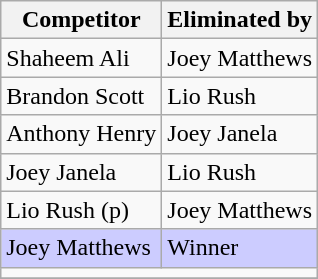<table class="wikitable">
<tr>
<th>Competitor</th>
<th>Eliminated by</th>
</tr>
<tr>
<td>Shaheem Ali</td>
<td>Joey Matthews</td>
</tr>
<tr>
<td>Brandon Scott</td>
<td>Lio Rush</td>
</tr>
<tr>
<td>Anthony Henry</td>
<td>Joey Janela</td>
</tr>
<tr>
<td>Joey Janela</td>
<td>Lio Rush</td>
</tr>
<tr>
<td>Lio Rush (p)</td>
<td>Joey Matthews</td>
</tr>
<tr style="background: #CCCCFF;">
<td>Joey Matthews</td>
<td>Winner</td>
</tr>
<tr>
<td colspan="2"></td>
</tr>
<tr>
</tr>
</table>
